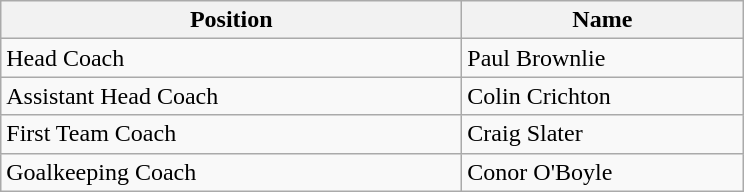<table class="wikitable">
<tr>
<th width="300">Position</th>
<th width="180">Name</th>
</tr>
<tr>
<td>Head Coach</td>
<td> Paul Brownlie</td>
</tr>
<tr>
<td>Assistant Head Coach</td>
<td> Colin Crichton</td>
</tr>
<tr>
<td>First Team Coach</td>
<td> Craig Slater</td>
</tr>
<tr>
<td>Goalkeeping Coach</td>
<td> Conor O'Boyle</td>
</tr>
</table>
